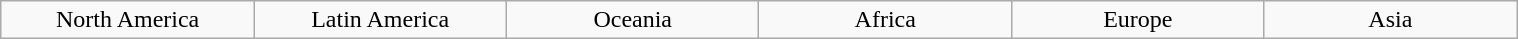<table class="wikitable" style="text-align: center; width: 80%; margin: 1em auto;">
<tr>
<td style="width:70pt;">North America</td>
<td style="width:70pt;">Latin America</td>
<td style="width:70pt;">Oceania</td>
<td style="width:70pt;">Africa</td>
<td style="width:70pt;">Europe</td>
<td style="width:70pt;">Asia</td>
</tr>
</table>
